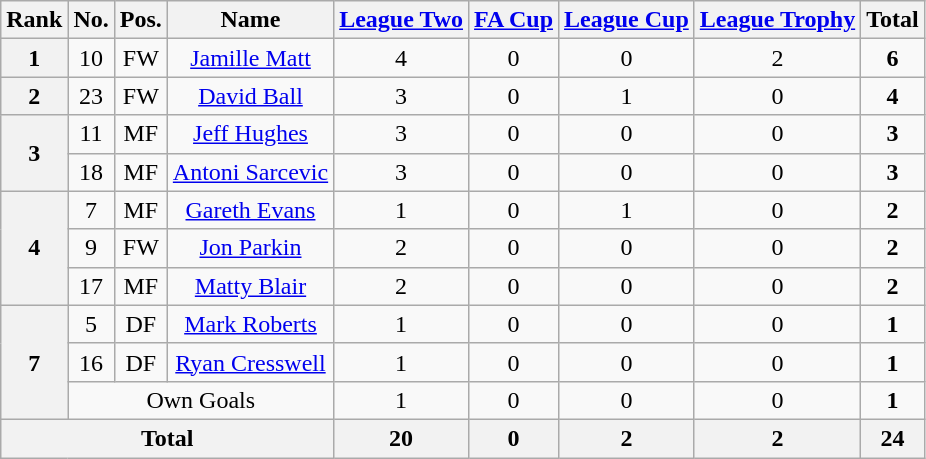<table class="wikitable" style="text-align: center;">
<tr>
<th>Rank</th>
<th>No.</th>
<th>Pos.</th>
<th>Name</th>
<th><a href='#'>League Two</a></th>
<th><a href='#'>FA Cup</a></th>
<th><a href='#'>League Cup</a></th>
<th><a href='#'>League Trophy</a></th>
<th>Total</th>
</tr>
<tr>
<th rowspan=1>1</th>
<td>10</td>
<td>FW</td>
<td><a href='#'>Jamille Matt</a></td>
<td>4</td>
<td>0</td>
<td>0</td>
<td>2</td>
<td><strong>6</strong></td>
</tr>
<tr>
<th rowspan=1>2</th>
<td>23</td>
<td>FW</td>
<td><a href='#'>David Ball</a></td>
<td>3</td>
<td>0</td>
<td>1</td>
<td>0</td>
<td><strong>4</strong></td>
</tr>
<tr>
<th rowspan=2>3</th>
<td>11</td>
<td>MF</td>
<td><a href='#'>Jeff Hughes</a></td>
<td>3</td>
<td>0</td>
<td>0</td>
<td>0</td>
<td><strong>3</strong></td>
</tr>
<tr>
<td>18</td>
<td>MF</td>
<td><a href='#'>Antoni Sarcevic</a></td>
<td>3</td>
<td>0</td>
<td>0</td>
<td>0</td>
<td><strong>3</strong></td>
</tr>
<tr>
<th rowspan=3>4</th>
<td>7</td>
<td>MF</td>
<td><a href='#'>Gareth Evans</a></td>
<td>1</td>
<td>0</td>
<td>1</td>
<td>0</td>
<td><strong>2</strong></td>
</tr>
<tr>
<td>9</td>
<td>FW</td>
<td><a href='#'>Jon Parkin</a></td>
<td>2</td>
<td>0</td>
<td>0</td>
<td>0</td>
<td><strong>2</strong></td>
</tr>
<tr>
<td>17</td>
<td>MF</td>
<td><a href='#'>Matty Blair</a></td>
<td>2</td>
<td>0</td>
<td>0</td>
<td>0</td>
<td><strong>2</strong></td>
</tr>
<tr>
<th rowspan=3>7</th>
<td>5</td>
<td>DF</td>
<td><a href='#'>Mark Roberts</a></td>
<td>1</td>
<td>0</td>
<td>0</td>
<td>0</td>
<td><strong>1</strong></td>
</tr>
<tr>
<td>16</td>
<td>DF</td>
<td><a href='#'>Ryan Cresswell</a></td>
<td>1</td>
<td>0</td>
<td>0</td>
<td>0</td>
<td><strong>1</strong></td>
</tr>
<tr>
<td colspan=3>Own Goals</td>
<td>1</td>
<td>0</td>
<td>0</td>
<td>0</td>
<td><strong>1</strong></td>
</tr>
<tr>
<th colspan=4>Total</th>
<th>20</th>
<th>0</th>
<th>2</th>
<th>2</th>
<th>24</th>
</tr>
</table>
